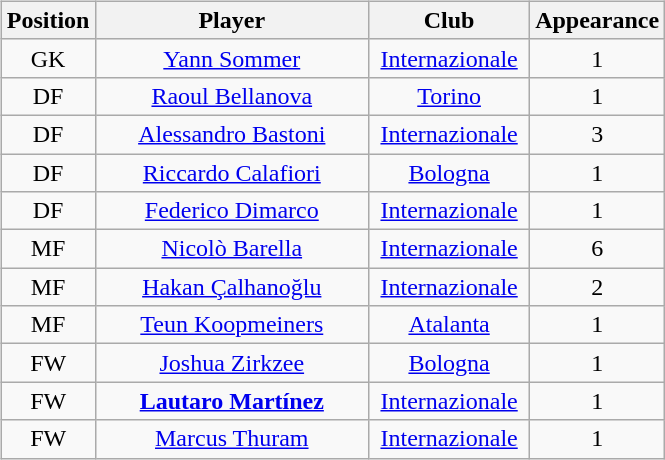<table style="width:100%;">
<tr>
<td width="50%"><br><table class="sortable wikitable" style="text-align: center;">
<tr>
<th>Position</th>
<th>Player</th>
<th>Club</th>
<th>Appearance</th>
</tr>
<tr>
<td>GK</td>
<td style="width:175px;"> <a href='#'>Yann Sommer</a></td>
<td style="width:100px;"><a href='#'>Internazionale</a></td>
<td align="center">1</td>
</tr>
<tr>
<td>DF</td>
<td> <a href='#'>Raoul Bellanova</a></td>
<td><a href='#'>Torino</a></td>
<td align="center">1</td>
</tr>
<tr>
<td>DF</td>
<td> <a href='#'>Alessandro Bastoni</a></td>
<td><a href='#'>Internazionale</a></td>
<td align="center">3</td>
</tr>
<tr>
<td>DF</td>
<td> <a href='#'>Riccardo Calafiori</a></td>
<td><a href='#'>Bologna</a></td>
<td align="center">1</td>
</tr>
<tr>
<td>DF</td>
<td> <a href='#'>Federico Dimarco</a></td>
<td><a href='#'>Internazionale</a></td>
<td align="center">1</td>
</tr>
<tr>
<td>MF</td>
<td> <a href='#'>Nicolò Barella</a></td>
<td><a href='#'>Internazionale</a></td>
<td align="center">6</td>
</tr>
<tr>
<td>MF</td>
<td> <a href='#'>Hakan Çalhanoğlu</a></td>
<td><a href='#'>Internazionale</a></td>
<td align="center">2</td>
</tr>
<tr>
<td>MF</td>
<td> <a href='#'>Teun Koopmeiners</a></td>
<td><a href='#'>Atalanta</a></td>
<td align="center">1</td>
</tr>
<tr>
<td>FW</td>
<td> <a href='#'>Joshua Zirkzee</a></td>
<td><a href='#'>Bologna</a></td>
<td align="center">1</td>
</tr>
<tr>
<td>FW</td>
<td> <strong><a href='#'>Lautaro Martínez</a></strong></td>
<td><a href='#'>Internazionale</a></td>
<td align="center">1</td>
</tr>
<tr>
<td>FW</td>
<td> <a href='#'>Marcus Thuram</a></td>
<td><a href='#'>Internazionale</a></td>
<td align="center">1</td>
</tr>
</table>
</td>
<td width="50%"><br><div>












</div></td>
</tr>
</table>
